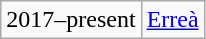<table class="wikitable">
<tr>
<td>2017–present</td>
<td><a href='#'>Erreà</a></td>
</tr>
</table>
